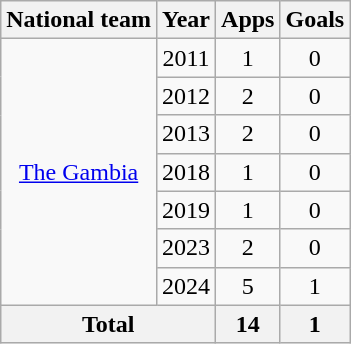<table class="wikitable" style="text-align:center">
<tr>
<th>National team</th>
<th>Year</th>
<th>Apps</th>
<th>Goals</th>
</tr>
<tr>
<td rowspan="7"><a href='#'>The Gambia</a></td>
<td>2011</td>
<td>1</td>
<td>0</td>
</tr>
<tr>
<td>2012</td>
<td>2</td>
<td>0</td>
</tr>
<tr>
<td>2013</td>
<td>2</td>
<td>0</td>
</tr>
<tr>
<td>2018</td>
<td>1</td>
<td>0</td>
</tr>
<tr>
<td>2019</td>
<td>1</td>
<td>0</td>
</tr>
<tr>
<td>2023</td>
<td>2</td>
<td>0</td>
</tr>
<tr>
<td>2024</td>
<td>5</td>
<td>1</td>
</tr>
<tr>
<th colspan="2">Total</th>
<th>14</th>
<th>1</th>
</tr>
</table>
